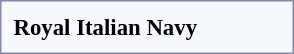<table style="border:1px solid #8888aa; background-color:#f7f8ff; padding:5px; font-size:95%; margin: 0px 12px 12px 0px;">
<tr style="text-align:center;">
<th rowspan=2> Royal Italian Navy</th>
<td colspan=2> </td>
<td colspan=1> </td>
<td colspan=1> </td>
<td colspan=2> </td>
<td colspan=2> </td>
<td colspan=2> </td>
<td colspan=2> </td>
<td colspan=2> </td>
<td colspan=2> </td>
<td colspan=1> </td>
<td colspan=1> </td>
<td colspan=3> </td>
<td colspan=3> </td>
<td colspan=12></td>
</tr>
<tr style="text-align:center;">
<td colspan=2></td>
<td colspan=1></td>
<td colspan=1></td>
<td colspan=2></td>
<td colspan=2></td>
<td colspan=2></td>
<td colspan=2></td>
<td colspan=2></td>
<td colspan=2></td>
<td colspan=1></td>
<td colspan=1></td>
<td colspan=3></td>
<td colspan=3></td>
<td colspan=12></td>
</tr>
</table>
